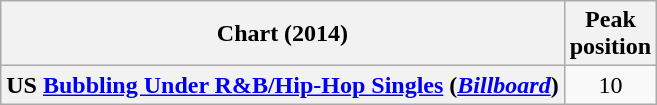<table class="wikitable sortable plainrowheaders" style="text-align:center;">
<tr>
<th scope="col">Chart (2014)</th>
<th scope="col">Peak<br>position</th>
</tr>
<tr>
<th scope="row">US <a href='#'>Bubbling Under R&B/Hip-Hop Singles</a> (<em><a href='#'>Billboard</a></em>)</th>
<td>10</td>
</tr>
</table>
